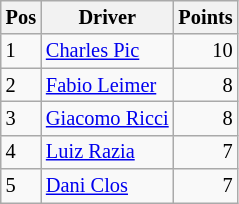<table class="wikitable" style="font-size: 85%;">
<tr>
<th>Pos</th>
<th>Driver</th>
<th>Points</th>
</tr>
<tr>
<td>1</td>
<td> <a href='#'>Charles Pic</a></td>
<td align=right>10</td>
</tr>
<tr>
<td>2</td>
<td> <a href='#'>Fabio Leimer</a></td>
<td align=right>8</td>
</tr>
<tr>
<td>3</td>
<td> <a href='#'>Giacomo Ricci</a></td>
<td align=right>8</td>
</tr>
<tr>
<td>4</td>
<td> <a href='#'>Luiz Razia</a></td>
<td align=right>7</td>
</tr>
<tr>
<td>5</td>
<td> <a href='#'>Dani Clos</a></td>
<td align=right>7</td>
</tr>
</table>
